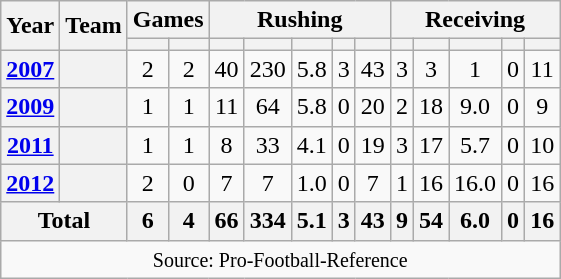<table class="wikitable" style="text-align: center;">
<tr>
<th rowspan=2>Year</th>
<th rowspan=2>Team</th>
<th colspan=2>Games</th>
<th colspan=5>Rushing</th>
<th colspan=5>Receiving</th>
</tr>
<tr>
<th></th>
<th></th>
<th></th>
<th></th>
<th></th>
<th></th>
<th></th>
<th></th>
<th></th>
<th></th>
<th></th>
<th></th>
</tr>
<tr>
<th><a href='#'>2007</a></th>
<th><a href='#'></a></th>
<td>2</td>
<td>2</td>
<td>40</td>
<td>230</td>
<td>5.8</td>
<td>3</td>
<td>43</td>
<td>3</td>
<td>3</td>
<td>1</td>
<td>0</td>
<td>11</td>
</tr>
<tr>
<th><a href='#'>2009</a></th>
<th><a href='#'></a></th>
<td>1</td>
<td>1</td>
<td>11</td>
<td>64</td>
<td>5.8</td>
<td>0</td>
<td>20</td>
<td>2</td>
<td>18</td>
<td>9.0</td>
<td>0</td>
<td>9</td>
</tr>
<tr>
<th><a href='#'>2011</a></th>
<th><a href='#'></a></th>
<td>1</td>
<td>1</td>
<td>8</td>
<td>33</td>
<td>4.1</td>
<td>0</td>
<td>19</td>
<td>3</td>
<td>17</td>
<td>5.7</td>
<td>0</td>
<td>10</td>
</tr>
<tr>
<th><a href='#'>2012</a></th>
<th><a href='#'></a></th>
<td>2</td>
<td>0</td>
<td>7</td>
<td>7</td>
<td>1.0</td>
<td>0</td>
<td>7</td>
<td>1</td>
<td>16</td>
<td>16.0</td>
<td>0</td>
<td>16</td>
</tr>
<tr>
<th colspan=2>Total</th>
<th>6</th>
<th>4</th>
<th>66</th>
<th>334</th>
<th>5.1</th>
<th>3</th>
<th>43</th>
<th>9</th>
<th>54</th>
<th>6.0</th>
<th>0</th>
<th>16</th>
</tr>
<tr>
<td colspan=14><small>Source: Pro-Football-Reference</small></td>
</tr>
</table>
